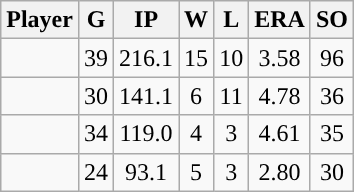<table class="wikitable sortable" style="text-align:center;">
<tr>
<th>Player</th>
<th>G</th>
<th>IP</th>
<th>W</th>
<th>L</th>
<th>ERA</th>
<th>SO</th>
</tr>
<tr>
<td></td>
<td>39</td>
<td>216.1</td>
<td>15</td>
<td>10</td>
<td>3.58</td>
<td>96</td>
</tr>
<tr>
<td></td>
<td>30</td>
<td>141.1</td>
<td>6</td>
<td>11</td>
<td>4.78</td>
<td>36</td>
</tr>
<tr>
<td></td>
<td>34</td>
<td>119.0</td>
<td>4</td>
<td>3</td>
<td>4.61</td>
<td>35</td>
</tr>
<tr>
<td></td>
<td>24</td>
<td>93.1</td>
<td>5</td>
<td>3</td>
<td>2.80</td>
<td>30</td>
</tr>
</table>
